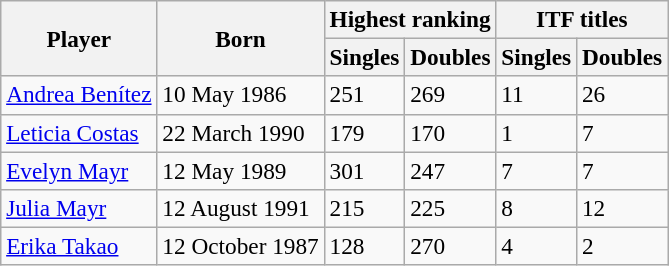<table class=wikitable style=font-size:97%>
<tr>
<th rowspan="2">Player</th>
<th rowspan="2">Born</th>
<th colspan="2">Highest ranking</th>
<th colspan="2">ITF titles</th>
</tr>
<tr>
<th>Singles</th>
<th>Doubles</th>
<th>Singles</th>
<th>Doubles</th>
</tr>
<tr>
<td> <a href='#'>Andrea Benítez</a></td>
<td>10 May 1986</td>
<td>251</td>
<td>269</td>
<td>11</td>
<td>26</td>
</tr>
<tr>
<td> <a href='#'>Leticia Costas</a></td>
<td>22 March 1990</td>
<td>179</td>
<td>170</td>
<td>1</td>
<td>7</td>
</tr>
<tr>
<td> <a href='#'>Evelyn Mayr</a></td>
<td>12 May 1989</td>
<td>301</td>
<td>247</td>
<td>7</td>
<td>7</td>
</tr>
<tr>
<td> <a href='#'>Julia Mayr</a></td>
<td>12 August 1991</td>
<td>215</td>
<td>225</td>
<td>8</td>
<td>12</td>
</tr>
<tr>
<td> <a href='#'>Erika Takao</a></td>
<td>12 October 1987</td>
<td>128</td>
<td>270</td>
<td>4</td>
<td>2</td>
</tr>
</table>
